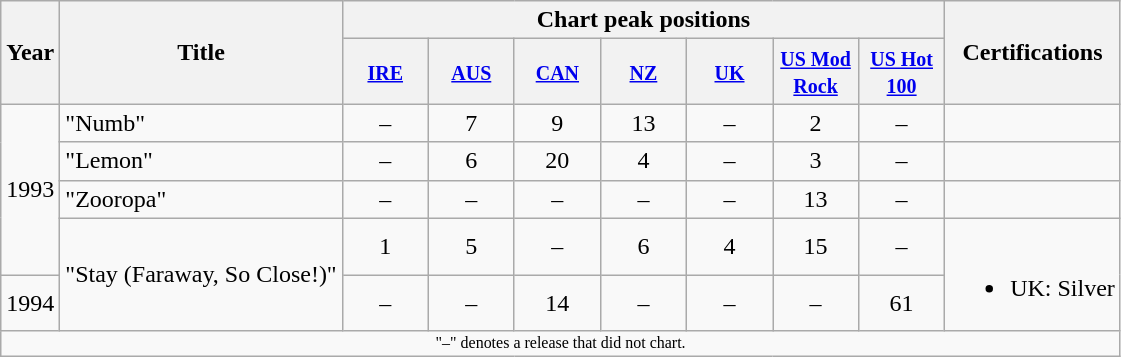<table class="wikitable">
<tr>
<th rowspan="2">Year</th>
<th rowspan="2">Title</th>
<th colspan="7">Chart peak positions</th>
<th rowspan="2">Certifications</th>
</tr>
<tr>
<th width="50"><small><a href='#'>IRE</a></small><br></th>
<th width="50"><small><a href='#'>AUS</a></small><br></th>
<th width="50"><small><a href='#'>CAN</a></small><br></th>
<th width="50"><small><a href='#'>NZ</a></small><br></th>
<th width="50"><small><a href='#'>UK</a></small><br></th>
<th width="50"><small><a href='#'>US Mod Rock</a></small><br></th>
<th width="50"><small><a href='#'>US Hot 100</a></small><br></th>
</tr>
<tr>
<td rowspan="4">1993</td>
<td>"Numb"</td>
<td align="center">–</td>
<td align="center">7</td>
<td align="center">9</td>
<td align="center">13</td>
<td align="center">–</td>
<td align="center">2</td>
<td align="center">–</td>
<td></td>
</tr>
<tr>
<td>"Lemon"</td>
<td align="center">–</td>
<td align="center">6</td>
<td align="center">20</td>
<td align="center">4</td>
<td align="center">–</td>
<td align="center">3</td>
<td align="center">–</td>
<td></td>
</tr>
<tr>
<td>"Zooropa"</td>
<td align="center">–</td>
<td align="center">–</td>
<td align="center">–</td>
<td align="center">–</td>
<td align="center">–</td>
<td align="center">13</td>
<td align="center">–</td>
<td></td>
</tr>
<tr>
<td rowspan="2">"Stay (Faraway, So Close!)"</td>
<td align="center">1</td>
<td align="center">5</td>
<td align="center">–</td>
<td align="center">6</td>
<td align="center">4</td>
<td align="center">15</td>
<td align="center">–</td>
<td rowspan="2"><br><ul><li>UK: Silver</li></ul></td>
</tr>
<tr>
<td>1994</td>
<td align="center">–</td>
<td align="center">–</td>
<td align="center">14</td>
<td align="center">–</td>
<td align="center">–</td>
<td align="center">–</td>
<td align="center">61</td>
</tr>
<tr>
<td align="center" colspan="10" style="font-size: 8pt">"–" denotes a release that did not chart.</td>
</tr>
</table>
